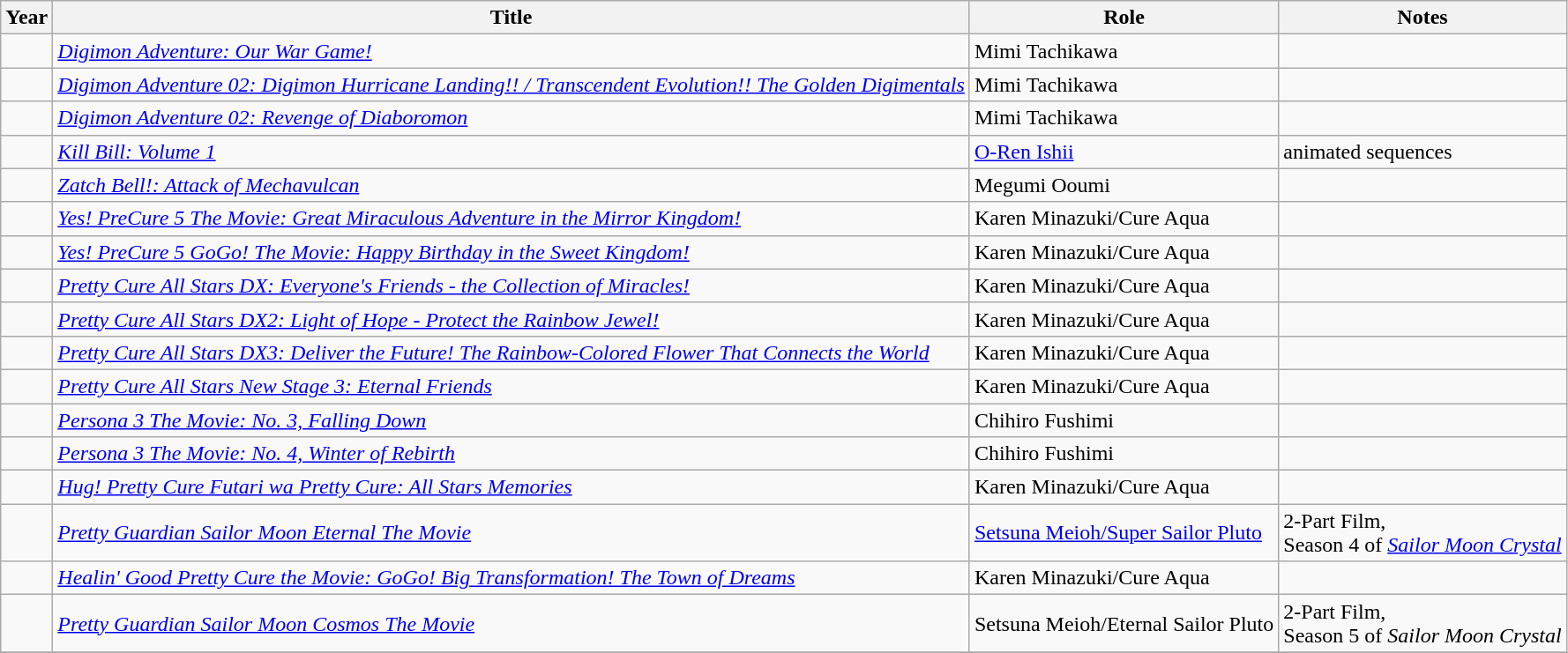<table class="wikitable sortable plainrowheaders">
<tr>
<th>Year</th>
<th>Title</th>
<th>Role</th>
<th>Notes</th>
</tr>
<tr>
<td></td>
<td><em><a href='#'>Digimon Adventure: Our War Game!</a></em></td>
<td>Mimi Tachikawa</td>
<td></td>
</tr>
<tr>
<td></td>
<td><em><a href='#'>Digimon Adventure 02: Digimon Hurricane Landing!! / Transcendent Evolution!! The Golden Digimentals</a></em></td>
<td>Mimi Tachikawa</td>
<td></td>
</tr>
<tr>
<td></td>
<td><em><a href='#'>Digimon Adventure 02: Revenge of Diaboromon</a></em></td>
<td>Mimi Tachikawa</td>
<td></td>
</tr>
<tr>
<td></td>
<td><em><a href='#'>Kill Bill: Volume 1</a></em></td>
<td><a href='#'>O-Ren Ishii</a></td>
<td>animated sequences</td>
</tr>
<tr>
<td></td>
<td><em><a href='#'>Zatch Bell!: Attack of Mechavulcan</a></em></td>
<td>Megumi Ooumi</td>
<td></td>
</tr>
<tr>
<td></td>
<td><em><a href='#'>Yes! PreCure 5 The Movie: Great Miraculous Adventure in the Mirror Kingdom!</a></em></td>
<td>Karen Minazuki/Cure Aqua</td>
<td></td>
</tr>
<tr>
<td></td>
<td><em><a href='#'>Yes! PreCure 5 GoGo! The Movie: Happy Birthday in the Sweet Kingdom!</a></em></td>
<td>Karen Minazuki/Cure Aqua</td>
<td></td>
</tr>
<tr>
<td></td>
<td><em><a href='#'>Pretty Cure All Stars DX: Everyone's Friends - the Collection of Miracles!</a></em></td>
<td>Karen Minazuki/Cure Aqua</td>
<td></td>
</tr>
<tr>
<td></td>
<td><em><a href='#'>Pretty Cure All Stars DX2: Light of Hope - Protect the Rainbow Jewel!</a></em></td>
<td>Karen Minazuki/Cure Aqua</td>
<td></td>
</tr>
<tr>
<td></td>
<td><em><a href='#'>Pretty Cure All Stars DX3: Deliver the Future! The Rainbow-Colored Flower That Connects the World</a></em></td>
<td>Karen Minazuki/Cure Aqua</td>
<td></td>
</tr>
<tr>
<td></td>
<td><em><a href='#'>Pretty Cure All Stars New Stage 3: Eternal Friends</a></em></td>
<td>Karen Minazuki/Cure Aqua</td>
<td></td>
</tr>
<tr>
<td></td>
<td><em><a href='#'>Persona 3 The Movie: No. 3, Falling Down</a></em></td>
<td>Chihiro Fushimi</td>
<td></td>
</tr>
<tr>
<td></td>
<td><em><a href='#'>Persona 3 The Movie: No. 4, Winter of Rebirth</a></em></td>
<td>Chihiro Fushimi</td>
<td></td>
</tr>
<tr>
<td></td>
<td><em><a href='#'>Hug! Pretty Cure Futari wa Pretty Cure: All Stars Memories</a></em></td>
<td>Karen Minazuki/Cure Aqua</td>
<td></td>
</tr>
<tr>
<td></td>
<td><em><a href='#'>Pretty Guardian Sailor Moon Eternal The Movie</a></em></td>
<td><a href='#'>Setsuna Meioh/Super Sailor Pluto</a></td>
<td>2-Part Film,<br>Season 4 of <em><a href='#'>Sailor Moon Crystal</a></em> </td>
</tr>
<tr>
<td></td>
<td><em><a href='#'>Healin' Good Pretty Cure the Movie: GoGo! Big Transformation! The Town of Dreams</a></em></td>
<td>Karen Minazuki/Cure Aqua</td>
<td></td>
</tr>
<tr>
<td></td>
<td><em><a href='#'>Pretty Guardian Sailor Moon Cosmos The Movie</a></em></td>
<td>Setsuna Meioh/Eternal Sailor Pluto</td>
<td>2-Part Film,<br>Season 5 of <em>Sailor Moon Crystal</em> </td>
</tr>
<tr>
</tr>
</table>
